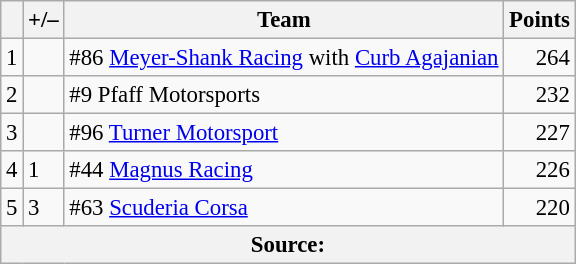<table class="wikitable" style="font-size: 95%;">
<tr>
<th scope="col"></th>
<th scope="col">+/–</th>
<th scope="col">Team</th>
<th scope="col">Points</th>
</tr>
<tr>
<td align=center>1</td>
<td align="left"></td>
<td> #86 <a href='#'>Meyer-Shank Racing</a> with <a href='#'>Curb Agajanian</a></td>
<td align=right>264</td>
</tr>
<tr>
<td align=center>2</td>
<td align="left"></td>
<td> #9 Pfaff Motorsports</td>
<td align=right>232</td>
</tr>
<tr>
<td align=center>3</td>
<td align="left"></td>
<td> #96 <a href='#'>Turner Motorsport</a></td>
<td align=right>227</td>
</tr>
<tr>
<td align=center>4</td>
<td align="left"> 1</td>
<td> #44 <a href='#'>Magnus Racing</a></td>
<td align=right>226</td>
</tr>
<tr>
<td align=center>5</td>
<td align="left"> 3</td>
<td> #63 <a href='#'>Scuderia Corsa</a></td>
<td align=right>220</td>
</tr>
<tr>
<th colspan=5>Source:</th>
</tr>
</table>
